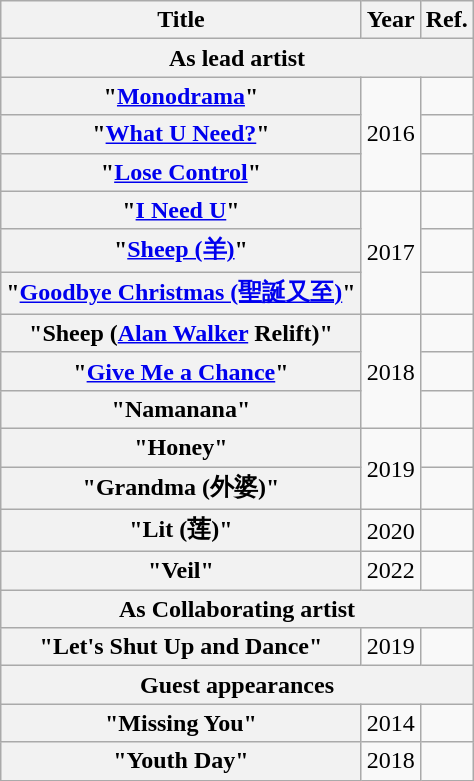<table class="wikitable plainrowheaders" style="text-align:center;">
<tr>
<th>Title</th>
<th>Year</th>
<th>Ref.</th>
</tr>
<tr>
<th colspan="3">As lead artist</th>
</tr>
<tr>
<th scope="row">"<a href='#'>Monodrama</a>"</th>
<td rowspan="3">2016</td>
<td></td>
</tr>
<tr>
<th scope="row">"<a href='#'>What U Need?</a>"</th>
<td></td>
</tr>
<tr>
<th scope="row">"<a href='#'>Lose Control</a>"</th>
<td></td>
</tr>
<tr>
<th scope="row">"<a href='#'>I Need U</a>"</th>
<td rowspan="3">2017</td>
<td></td>
</tr>
<tr>
<th scope=row>"<a href='#'>Sheep (羊)</a>"</th>
<td></td>
</tr>
<tr>
<th scope="row">"<a href='#'>Goodbye Christmas (聖誕又至)</a>"</th>
<td></td>
</tr>
<tr>
<th scope="row">"Sheep (<a href='#'>Alan Walker</a> Relift)"</th>
<td rowspan="3">2018</td>
<td></td>
</tr>
<tr>
<th scope="row">"<a href='#'>Give Me a Chance</a>"</th>
<td></td>
</tr>
<tr>
<th scope="row">"Namanana"</th>
<td></td>
</tr>
<tr>
<th scope=row>"Honey"</th>
<td rowspan=2>2019</td>
<td></td>
</tr>
<tr>
<th scope=row>"Grandma (外婆)"</th>
<td></td>
</tr>
<tr>
<th scope=row>"Lit (莲)"</th>
<td>2020</td>
<td></td>
</tr>
<tr>
<th scope=row>"Veil"</th>
<td>2022</td>
<td></td>
</tr>
<tr>
<th colspan="3">As Collaborating artist</th>
</tr>
<tr>
<th scope="row">"Let's Shut Up and Dance"</th>
<td>2019</td>
<td></td>
</tr>
<tr>
<th colspan="3">Guest appearances</th>
</tr>
<tr>
<th scope="row">"Missing You" </th>
<td>2014</td>
<td></td>
</tr>
<tr>
<th scope="row">"Youth Day" </th>
<td>2018</td>
<td></td>
</tr>
</table>
